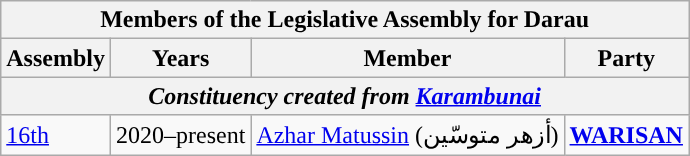<table class=wikitable>
<tr>
<th colspan="4">Members of the Legislative Assembly for Darau</th>
</tr>
<tr>
<th>Assembly</th>
<th>Years</th>
<th>Member</th>
<th>Party</th>
</tr>
<tr>
<th colspan=4 align=center><em>Constituency created from <a href='#'>Karambunai</a></em></th>
</tr>
<tr>
<td><a href='#'>16th</a></td>
<td>2020–present</td>
<td><a href='#'>Azhar Matussin</a> (أزهر متوسّين)</td>
<td><strong><a href='#'>WARISAN</a></strong></td>
</tr>
</table>
